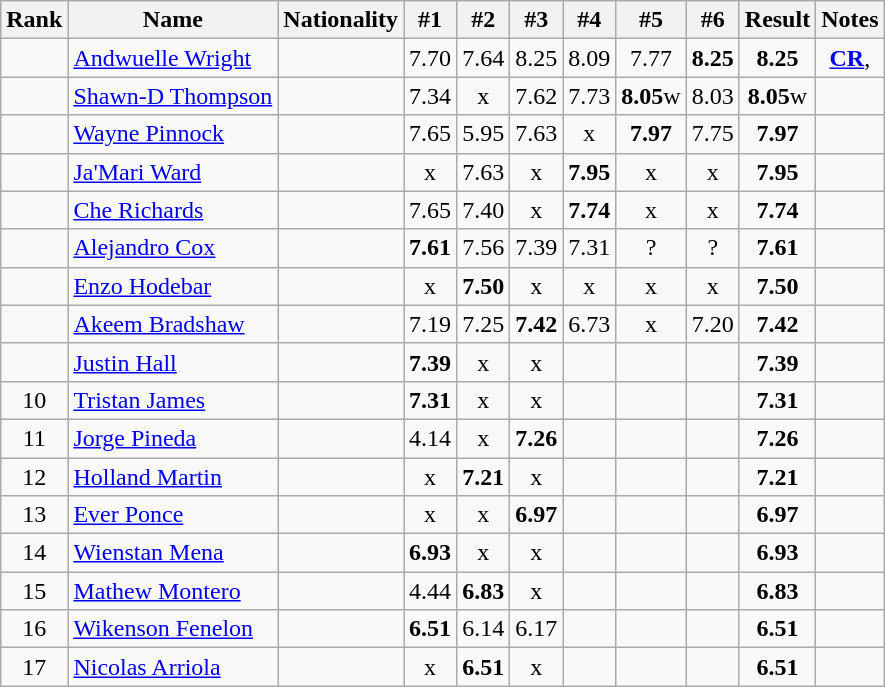<table class="wikitable sortable" style="text-align:center">
<tr>
<th>Rank</th>
<th>Name</th>
<th>Nationality</th>
<th>#1</th>
<th>#2</th>
<th>#3</th>
<th>#4</th>
<th>#5</th>
<th>#6</th>
<th>Result</th>
<th>Notes</th>
</tr>
<tr>
<td></td>
<td align=left><a href='#'>Andwuelle Wright</a></td>
<td align=left></td>
<td>7.70</td>
<td>7.64</td>
<td>8.25</td>
<td>8.09</td>
<td>7.77</td>
<td><strong>8.25</strong></td>
<td><strong>8.25</strong></td>
<td><strong><a href='#'>CR</a></strong>, </td>
</tr>
<tr>
<td></td>
<td align=left><a href='#'>Shawn-D Thompson</a></td>
<td align=left></td>
<td>7.34</td>
<td>x</td>
<td>7.62</td>
<td>7.73</td>
<td><strong>8.05</strong>w</td>
<td>8.03</td>
<td><strong>8.05</strong>w</td>
<td></td>
</tr>
<tr>
<td></td>
<td align=left><a href='#'>Wayne Pinnock</a></td>
<td align=left></td>
<td>7.65</td>
<td>5.95</td>
<td>7.63</td>
<td>x</td>
<td><strong>7.97</strong></td>
<td>7.75</td>
<td><strong>7.97</strong></td>
<td></td>
</tr>
<tr>
<td></td>
<td align=left><a href='#'>Ja'Mari Ward</a></td>
<td align=left></td>
<td>x</td>
<td>7.63</td>
<td>x</td>
<td><strong>7.95</strong></td>
<td>x</td>
<td>x</td>
<td><strong>7.95</strong></td>
<td></td>
</tr>
<tr>
<td></td>
<td align=left><a href='#'>Che Richards</a></td>
<td align=left></td>
<td>7.65</td>
<td>7.40</td>
<td>x</td>
<td><strong>7.74</strong></td>
<td>x</td>
<td>x</td>
<td><strong>7.74</strong></td>
<td></td>
</tr>
<tr>
<td></td>
<td align=left><a href='#'>Alejandro Cox</a></td>
<td align=left></td>
<td><strong>7.61</strong></td>
<td>7.56</td>
<td>7.39</td>
<td>7.31</td>
<td>?</td>
<td>?</td>
<td><strong>7.61</strong></td>
<td></td>
</tr>
<tr>
<td></td>
<td align=left><a href='#'>Enzo Hodebar</a></td>
<td align=left></td>
<td>x</td>
<td><strong>7.50</strong></td>
<td>x</td>
<td>x</td>
<td>x</td>
<td>x</td>
<td><strong>7.50</strong></td>
<td></td>
</tr>
<tr>
<td></td>
<td align=left><a href='#'>Akeem Bradshaw</a></td>
<td align=left></td>
<td>7.19</td>
<td>7.25</td>
<td><strong>7.42</strong></td>
<td>6.73</td>
<td>x</td>
<td>7.20</td>
<td><strong>7.42</strong></td>
<td></td>
</tr>
<tr>
<td></td>
<td align=left><a href='#'>Justin Hall</a></td>
<td align=left></td>
<td><strong>7.39</strong></td>
<td>x</td>
<td>x</td>
<td></td>
<td></td>
<td></td>
<td><strong>7.39</strong></td>
<td></td>
</tr>
<tr>
<td>10</td>
<td align=left><a href='#'>Tristan James</a></td>
<td align=left></td>
<td><strong>7.31</strong></td>
<td>x</td>
<td>x</td>
<td></td>
<td></td>
<td></td>
<td><strong>7.31</strong></td>
<td></td>
</tr>
<tr>
<td>11</td>
<td align=left><a href='#'>Jorge Pineda</a></td>
<td align=left></td>
<td>4.14</td>
<td>x</td>
<td><strong>7.26</strong></td>
<td></td>
<td></td>
<td></td>
<td><strong>7.26</strong></td>
<td></td>
</tr>
<tr>
<td>12</td>
<td align=left><a href='#'>Holland Martin</a></td>
<td align=left></td>
<td>x</td>
<td><strong>7.21</strong></td>
<td>x</td>
<td></td>
<td></td>
<td></td>
<td><strong>7.21</strong></td>
<td></td>
</tr>
<tr>
<td>13</td>
<td align=left><a href='#'>Ever Ponce</a></td>
<td align=left></td>
<td>x</td>
<td>x</td>
<td><strong>6.97</strong></td>
<td></td>
<td></td>
<td></td>
<td><strong>6.97</strong></td>
<td></td>
</tr>
<tr>
<td>14</td>
<td align=left><a href='#'>Wienstan Mena</a></td>
<td align=left></td>
<td><strong>6.93</strong></td>
<td>x</td>
<td>x</td>
<td></td>
<td></td>
<td></td>
<td><strong>6.93</strong></td>
<td></td>
</tr>
<tr>
<td>15</td>
<td align=left><a href='#'>Mathew Montero</a></td>
<td align=left></td>
<td>4.44</td>
<td><strong>6.83</strong></td>
<td>x</td>
<td></td>
<td></td>
<td></td>
<td><strong>6.83</strong></td>
<td></td>
</tr>
<tr>
<td>16</td>
<td align=left><a href='#'>Wikenson Fenelon</a></td>
<td align=left></td>
<td><strong>6.51</strong></td>
<td>6.14</td>
<td>6.17</td>
<td></td>
<td></td>
<td></td>
<td><strong>6.51</strong></td>
<td></td>
</tr>
<tr>
<td>17</td>
<td align=left><a href='#'>Nicolas Arriola</a></td>
<td align=left></td>
<td>x</td>
<td><strong>6.51</strong></td>
<td>x</td>
<td></td>
<td></td>
<td></td>
<td><strong>6.51</strong></td>
<td></td>
</tr>
</table>
